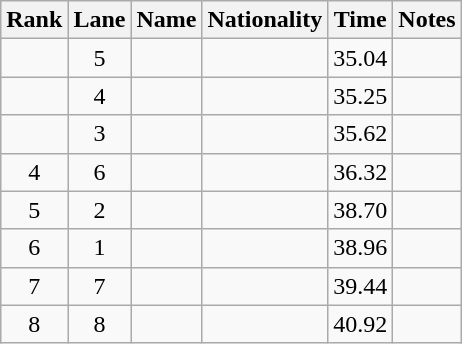<table class="wikitable sortable" style="text-align:center">
<tr>
<th>Rank</th>
<th>Lane</th>
<th>Name</th>
<th>Nationality</th>
<th>Time</th>
<th>Notes</th>
</tr>
<tr>
<td></td>
<td>5</td>
<td align=left></td>
<td align=left></td>
<td>35.04</td>
<td></td>
</tr>
<tr>
<td></td>
<td>4</td>
<td align=left></td>
<td align=left></td>
<td>35.25</td>
<td></td>
</tr>
<tr>
<td></td>
<td>3</td>
<td align=left></td>
<td align=left></td>
<td>35.62</td>
<td></td>
</tr>
<tr>
<td>4</td>
<td>6</td>
<td align=left></td>
<td align=left></td>
<td>36.32</td>
<td></td>
</tr>
<tr>
<td>5</td>
<td>2</td>
<td align=left></td>
<td align=left></td>
<td>38.70</td>
<td></td>
</tr>
<tr>
<td>6</td>
<td>1</td>
<td align=left></td>
<td align=left></td>
<td>38.96</td>
<td></td>
</tr>
<tr>
<td>7</td>
<td>7</td>
<td align=left></td>
<td align=left></td>
<td>39.44</td>
<td></td>
</tr>
<tr>
<td>8</td>
<td>8</td>
<td align=left></td>
<td align=left></td>
<td>40.92</td>
<td></td>
</tr>
</table>
